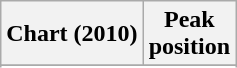<table class="wikitable sortable plainrowheaders" style="text-align:center">
<tr>
<th scope="col">Chart (2010)</th>
<th scope="col">Peak<br>position</th>
</tr>
<tr>
</tr>
<tr>
</tr>
<tr>
</tr>
</table>
